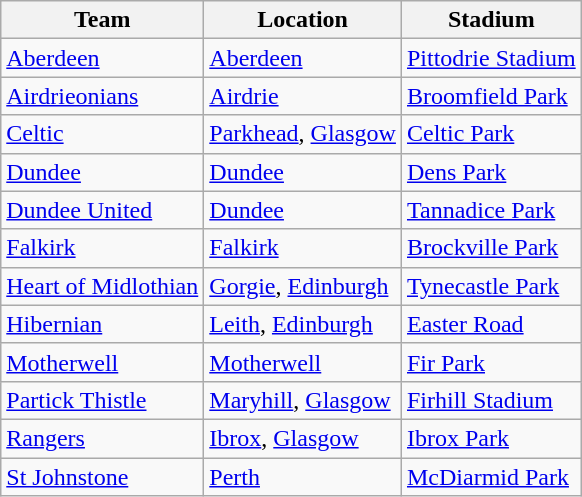<table class="wikitable sortable">
<tr>
<th>Team</th>
<th>Location</th>
<th>Stadium</th>
</tr>
<tr>
<td><a href='#'>Aberdeen</a></td>
<td><a href='#'>Aberdeen</a></td>
<td><a href='#'>Pittodrie Stadium</a></td>
</tr>
<tr>
<td><a href='#'>Airdrieonians</a></td>
<td><a href='#'>Airdrie</a></td>
<td><a href='#'>Broomfield Park</a></td>
</tr>
<tr>
<td><a href='#'>Celtic</a></td>
<td><a href='#'>Parkhead</a>, <a href='#'>Glasgow</a></td>
<td><a href='#'>Celtic Park</a></td>
</tr>
<tr>
<td><a href='#'>Dundee</a></td>
<td><a href='#'>Dundee</a></td>
<td><a href='#'>Dens Park</a></td>
</tr>
<tr>
<td><a href='#'>Dundee United</a></td>
<td><a href='#'>Dundee</a></td>
<td><a href='#'>Tannadice Park</a></td>
</tr>
<tr>
<td><a href='#'>Falkirk</a></td>
<td><a href='#'>Falkirk</a></td>
<td><a href='#'>Brockville Park</a></td>
</tr>
<tr>
<td><a href='#'>Heart of Midlothian</a></td>
<td><a href='#'>Gorgie</a>, <a href='#'>Edinburgh</a></td>
<td><a href='#'>Tynecastle Park</a></td>
</tr>
<tr>
<td><a href='#'>Hibernian</a></td>
<td><a href='#'>Leith</a>, <a href='#'>Edinburgh</a></td>
<td><a href='#'>Easter Road</a></td>
</tr>
<tr>
<td><a href='#'>Motherwell</a></td>
<td><a href='#'>Motherwell</a></td>
<td><a href='#'>Fir Park</a></td>
</tr>
<tr>
<td><a href='#'>Partick Thistle</a></td>
<td><a href='#'>Maryhill</a>, <a href='#'>Glasgow</a></td>
<td><a href='#'>Firhill Stadium</a></td>
</tr>
<tr>
<td><a href='#'>Rangers</a></td>
<td><a href='#'>Ibrox</a>, <a href='#'>Glasgow</a></td>
<td><a href='#'>Ibrox Park</a></td>
</tr>
<tr>
<td><a href='#'>St Johnstone</a></td>
<td><a href='#'>Perth</a></td>
<td><a href='#'>McDiarmid Park</a></td>
</tr>
</table>
